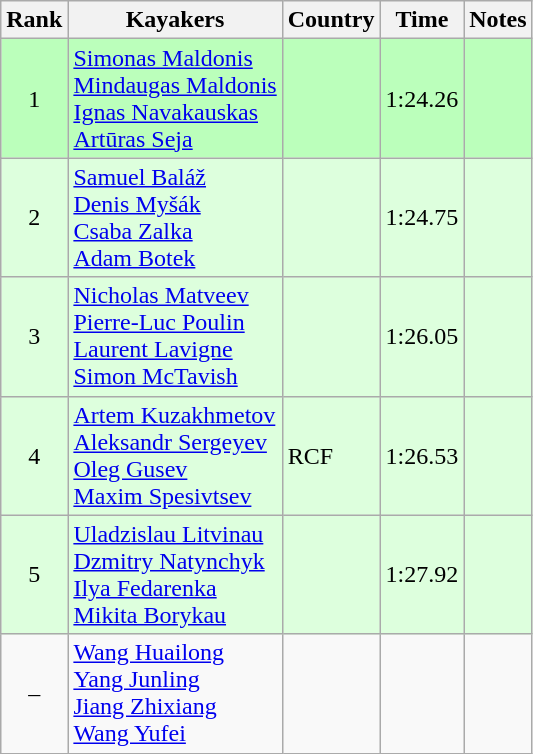<table class="wikitable" style="text-align:center">
<tr>
<th>Rank</th>
<th>Kayakers</th>
<th>Country</th>
<th>Time</th>
<th>Notes</th>
</tr>
<tr bgcolor=bbffbb>
<td>1</td>
<td align="left"><a href='#'>Simonas Maldonis</a><br><a href='#'>Mindaugas Maldonis</a><br><a href='#'>Ignas Navakauskas</a><br><a href='#'>Artūras Seja</a></td>
<td align="left"></td>
<td>1:24.26</td>
<td></td>
</tr>
<tr bgcolor=ddffdd>
<td>2</td>
<td align="left"><a href='#'>Samuel Baláž</a><br><a href='#'>Denis Myšák</a><br><a href='#'>Csaba Zalka</a><br><a href='#'>Adam Botek</a></td>
<td align="left"></td>
<td>1:24.75</td>
<td></td>
</tr>
<tr bgcolor=ddffdd>
<td>3</td>
<td align="left"><a href='#'>Nicholas Matveev</a><br><a href='#'>Pierre-Luc Poulin</a><br><a href='#'>Laurent Lavigne</a><br><a href='#'>Simon McTavish</a></td>
<td align="left"></td>
<td>1:26.05</td>
<td></td>
</tr>
<tr bgcolor=ddffdd>
<td>4</td>
<td align="left"><a href='#'>Artem Kuzakhmetov</a><br><a href='#'>Aleksandr Sergeyev</a><br><a href='#'>Oleg Gusev</a><br><a href='#'>Maxim Spesivtsev</a></td>
<td align="left"> RCF</td>
<td>1:26.53</td>
<td></td>
</tr>
<tr bgcolor=ddffdd>
<td>5</td>
<td align="left"><a href='#'>Uladzislau Litvinau</a><br><a href='#'>Dzmitry Natynchyk</a><br><a href='#'>Ilya Fedarenka</a><br><a href='#'>Mikita Borykau</a></td>
<td align="left"></td>
<td>1:27.92</td>
<td></td>
</tr>
<tr>
<td>–</td>
<td align="left"><a href='#'>Wang Huailong</a><br><a href='#'>Yang Junling</a><br><a href='#'>Jiang Zhixiang</a><br><a href='#'>Wang Yufei</a></td>
<td align="left"></td>
<td></td>
<td></td>
</tr>
</table>
